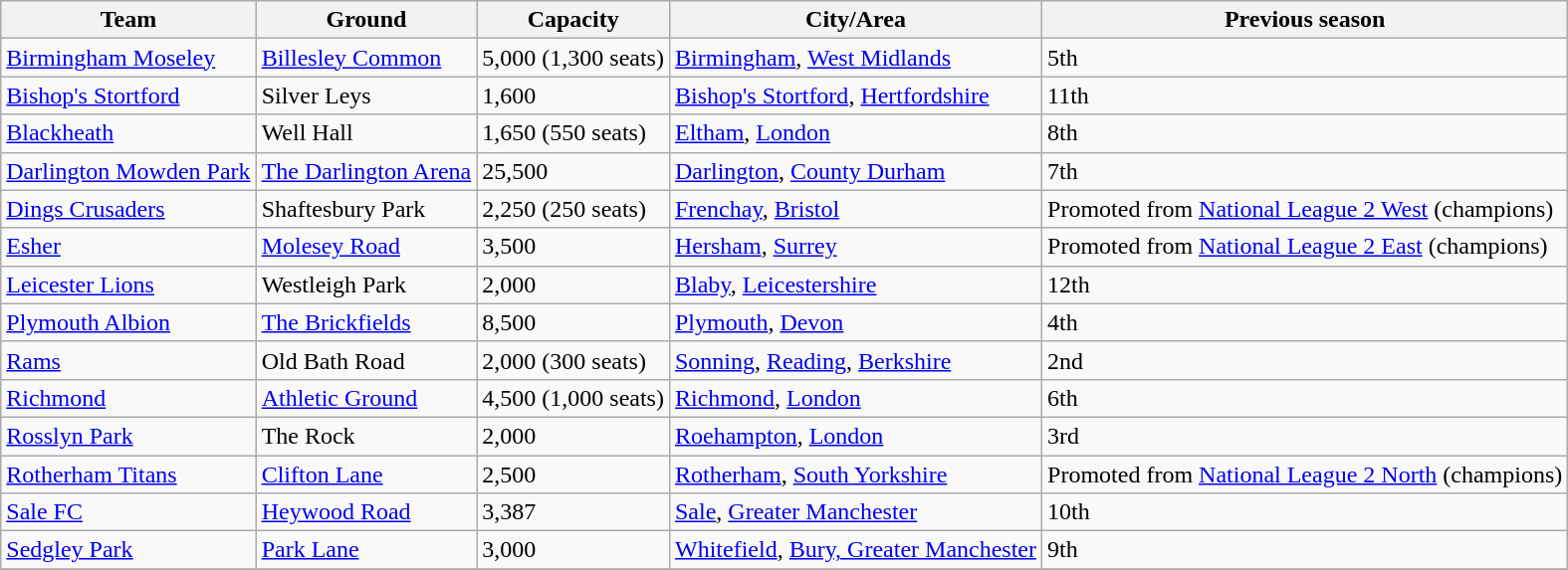<table class="wikitable sortable">
<tr>
<th>Team</th>
<th>Ground</th>
<th>Capacity</th>
<th>City/Area</th>
<th>Previous season</th>
</tr>
<tr>
<td><a href='#'>Birmingham Moseley</a></td>
<td><a href='#'>Billesley Common</a></td>
<td>5,000 (1,300 seats)</td>
<td><a href='#'>Birmingham</a>, <a href='#'>West Midlands</a></td>
<td>5th</td>
</tr>
<tr>
<td><a href='#'>Bishop's Stortford</a></td>
<td>Silver Leys</td>
<td>1,600</td>
<td><a href='#'>Bishop's Stortford</a>, <a href='#'>Hertfordshire</a></td>
<td>11th</td>
</tr>
<tr>
<td><a href='#'>Blackheath</a></td>
<td>Well Hall</td>
<td>1,650 (550 seats)</td>
<td><a href='#'>Eltham</a>, <a href='#'>London</a></td>
<td>8th</td>
</tr>
<tr>
<td><a href='#'>Darlington Mowden Park</a></td>
<td><a href='#'>The Darlington Arena</a></td>
<td>25,500</td>
<td><a href='#'>Darlington</a>, <a href='#'>County Durham</a></td>
<td>7th</td>
</tr>
<tr>
<td><a href='#'>Dings Crusaders</a></td>
<td>Shaftesbury Park </td>
<td>2,250 (250 seats)</td>
<td><a href='#'>Frenchay</a>, <a href='#'>Bristol</a></td>
<td>Promoted from <a href='#'>National League 2 West</a> (champions)</td>
</tr>
<tr>
<td><a href='#'>Esher</a></td>
<td><a href='#'>Molesey Road</a></td>
<td>3,500</td>
<td><a href='#'>Hersham</a>, <a href='#'>Surrey</a></td>
<td>Promoted from <a href='#'>National League 2 East</a> (champions)</td>
</tr>
<tr>
<td><a href='#'>Leicester Lions</a></td>
<td>Westleigh Park</td>
<td>2,000</td>
<td><a href='#'>Blaby</a>, <a href='#'>Leicestershire</a></td>
<td>12th</td>
</tr>
<tr>
<td><a href='#'>Plymouth Albion</a></td>
<td><a href='#'>The Brickfields</a></td>
<td>8,500</td>
<td><a href='#'>Plymouth</a>, <a href='#'>Devon</a></td>
<td>4th</td>
</tr>
<tr>
<td><a href='#'>Rams</a></td>
<td>Old Bath Road</td>
<td>2,000 (300 seats)</td>
<td><a href='#'>Sonning</a>, <a href='#'>Reading</a>, <a href='#'>Berkshire</a></td>
<td>2nd</td>
</tr>
<tr>
<td><a href='#'>Richmond</a></td>
<td><a href='#'>Athletic Ground</a></td>
<td>4,500 (1,000 seats)</td>
<td><a href='#'>Richmond</a>, <a href='#'>London</a></td>
<td>6th</td>
</tr>
<tr>
<td><a href='#'>Rosslyn Park</a></td>
<td>The Rock</td>
<td>2,000</td>
<td><a href='#'>Roehampton</a>, <a href='#'>London</a></td>
<td>3rd</td>
</tr>
<tr>
<td><a href='#'>Rotherham Titans</a></td>
<td><a href='#'>Clifton Lane</a></td>
<td>2,500</td>
<td><a href='#'>Rotherham</a>, <a href='#'>South Yorkshire</a></td>
<td>Promoted from <a href='#'>National League 2 North</a> (champions)</td>
</tr>
<tr>
<td><a href='#'>Sale FC</a></td>
<td><a href='#'>Heywood Road</a></td>
<td>3,387</td>
<td><a href='#'>Sale</a>, <a href='#'>Greater Manchester</a></td>
<td>10th</td>
</tr>
<tr>
<td><a href='#'>Sedgley Park</a></td>
<td><a href='#'>Park Lane</a></td>
<td>3,000</td>
<td><a href='#'>Whitefield</a>, <a href='#'>Bury, Greater Manchester</a></td>
<td>9th</td>
</tr>
<tr>
</tr>
</table>
